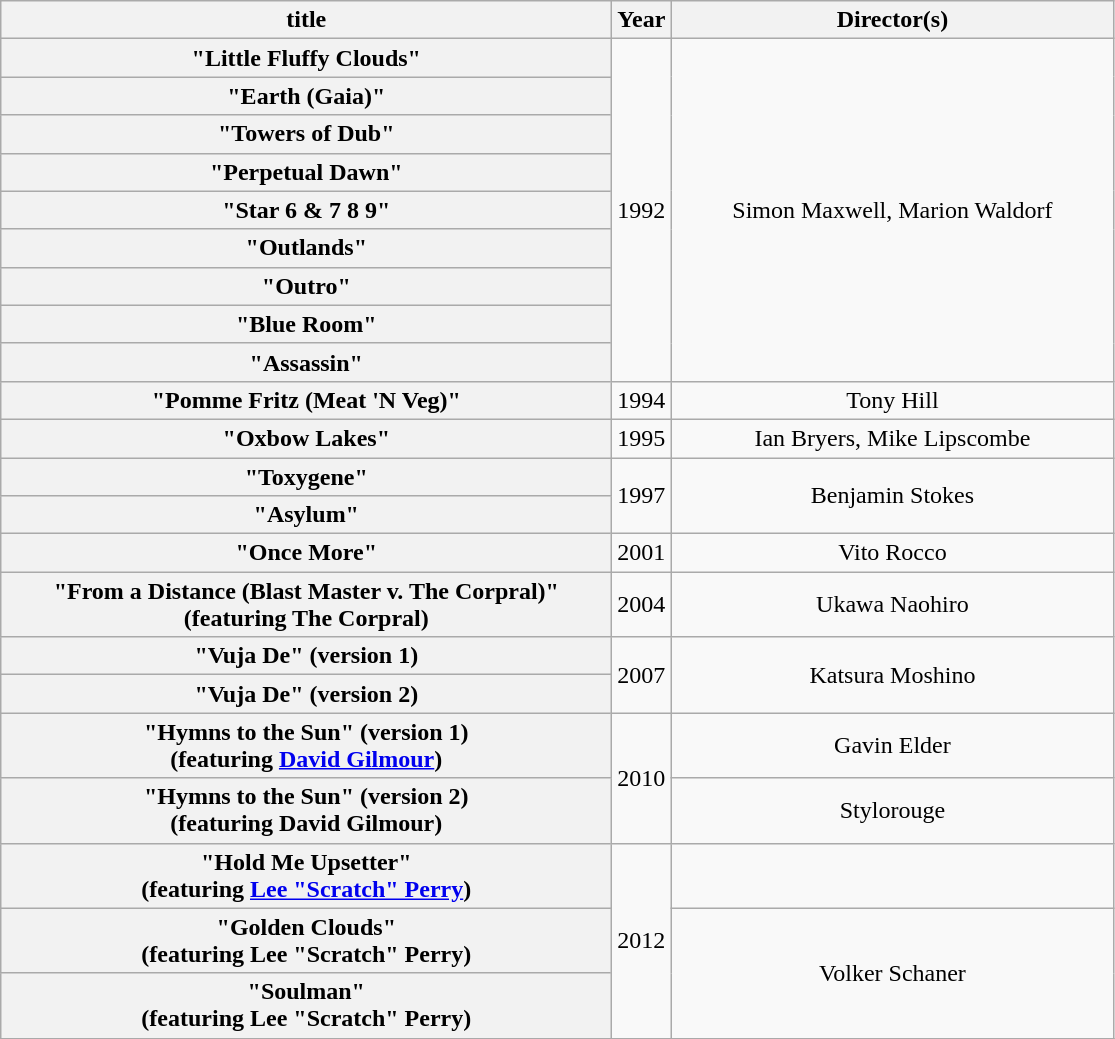<table class="wikitable plainrowheaders" style="text-align:center;">
<tr>
<th scope="col" style="width:25em;">title</th>
<th scope="col">Year</th>
<th scope="col" style="width:18em;">Director(s)</th>
</tr>
<tr>
<th scope="row">"Little Fluffy Clouds"</th>
<td rowspan="9">1992</td>
<td rowspan="9">Simon Maxwell, Marion Waldorf</td>
</tr>
<tr>
<th scope="row">"Earth (Gaia)"</th>
</tr>
<tr>
<th scope="row">"Towers of Dub"</th>
</tr>
<tr>
<th scope="row">"Perpetual Dawn"</th>
</tr>
<tr>
<th scope="row">"Star 6 & 7 8 9"</th>
</tr>
<tr>
<th scope="row">"Outlands"</th>
</tr>
<tr>
<th scope="row">"Outro"</th>
</tr>
<tr>
<th scope="row">"Blue Room"</th>
</tr>
<tr>
<th scope="row">"Assassin"</th>
</tr>
<tr>
<th scope="row">"Pomme Fritz (Meat 'N Veg)"</th>
<td>1994</td>
<td>Tony Hill</td>
</tr>
<tr>
<th scope="row">"Oxbow Lakes"</th>
<td>1995</td>
<td>Ian Bryers, Mike Lipscombe</td>
</tr>
<tr>
<th scope="row">"Toxygene"</th>
<td rowspan="2">1997</td>
<td rowspan="2">Benjamin Stokes</td>
</tr>
<tr>
<th scope="row">"Asylum"</th>
</tr>
<tr>
<th scope="row">"Once More"</th>
<td>2001</td>
<td>Vito Rocco</td>
</tr>
<tr>
<th scope="row">"From a Distance (Blast Master v. The Corpral)"<br><span>(featuring The Corpral)</span></th>
<td>2004</td>
<td>Ukawa Naohiro</td>
</tr>
<tr>
<th scope="row">"Vuja De" (version 1)</th>
<td rowspan="2">2007</td>
<td rowspan="2">Katsura Moshino</td>
</tr>
<tr>
<th scope="row">"Vuja De" (version 2)</th>
</tr>
<tr>
<th scope="row">"Hymns to the Sun" (version 1)<br><span>(featuring <a href='#'>David Gilmour</a>)</span></th>
<td rowspan="2">2010</td>
<td>Gavin Elder</td>
</tr>
<tr>
<th scope="row">"Hymns to the Sun" (version 2)<br><span>(featuring David Gilmour)</span></th>
<td>Stylorouge</td>
</tr>
<tr>
<th scope="row">"Hold Me Upsetter"<br><span>(featuring <a href='#'>Lee "Scratch" Perry</a>)</span></th>
<td rowspan="3">2012</td>
<td></td>
</tr>
<tr>
<th scope="row">"Golden Clouds"<br><span>(featuring Lee "Scratch" Perry)</span></th>
<td rowspan="2">Volker Schaner</td>
</tr>
<tr>
<th scope="row">"Soulman"<br><span>(featuring Lee "Scratch" Perry)</span></th>
</tr>
<tr>
</tr>
</table>
